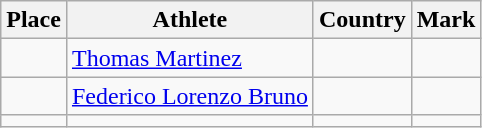<table class="wikitable">
<tr>
<th>Place</th>
<th>Athlete</th>
<th>Country</th>
<th>Mark</th>
</tr>
<tr>
<td align=center></td>
<td><a href='#'>Thomas Martinez</a></td>
<td></td>
<td></td>
</tr>
<tr>
<td align=center></td>
<td><a href='#'>Federico Lorenzo Bruno</a></td>
<td></td>
<td></td>
</tr>
<tr>
<td align=center></td>
<td></td>
<td></td>
<td></td>
</tr>
</table>
